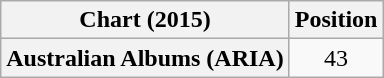<table class="wikitable plainrowheaders" style="text-align:center">
<tr>
<th scope="col">Chart (2015)</th>
<th scope="col">Position</th>
</tr>
<tr>
<th scope="row">Australian Albums (ARIA)</th>
<td>43</td>
</tr>
</table>
